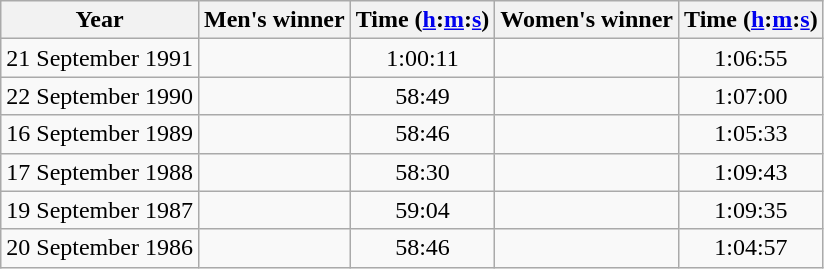<table class="wikitable sortable" style="text-align:center">
<tr>
<th>Year</th>
<th class=unsortable>Men's winner</th>
<th>Time (<a href='#'>h</a>:<a href='#'>m</a>:<a href='#'>s</a>)</th>
<th class=unsortable>Women's winner</th>
<th>Time (<a href='#'>h</a>:<a href='#'>m</a>:<a href='#'>s</a>)</th>
</tr>
<tr>
<td>21 September 1991</td>
<td align=left></td>
<td>1:00:11</td>
<td align=left></td>
<td>1:06:55</td>
</tr>
<tr>
<td>22 September 1990</td>
<td align=left></td>
<td>58:49</td>
<td align=left></td>
<td>1:07:00</td>
</tr>
<tr>
<td>16 September 1989</td>
<td align=left></td>
<td>58:46</td>
<td align=left></td>
<td>1:05:33</td>
</tr>
<tr>
<td>17 September 1988</td>
<td align=left></td>
<td>58:30</td>
<td align=left></td>
<td>1:09:43</td>
</tr>
<tr>
<td>19 September 1987</td>
<td align=left></td>
<td>59:04</td>
<td align=left></td>
<td>1:09:35</td>
</tr>
<tr>
<td>20 September 1986</td>
<td align=left></td>
<td>58:46</td>
<td align=left></td>
<td>1:04:57</td>
</tr>
</table>
